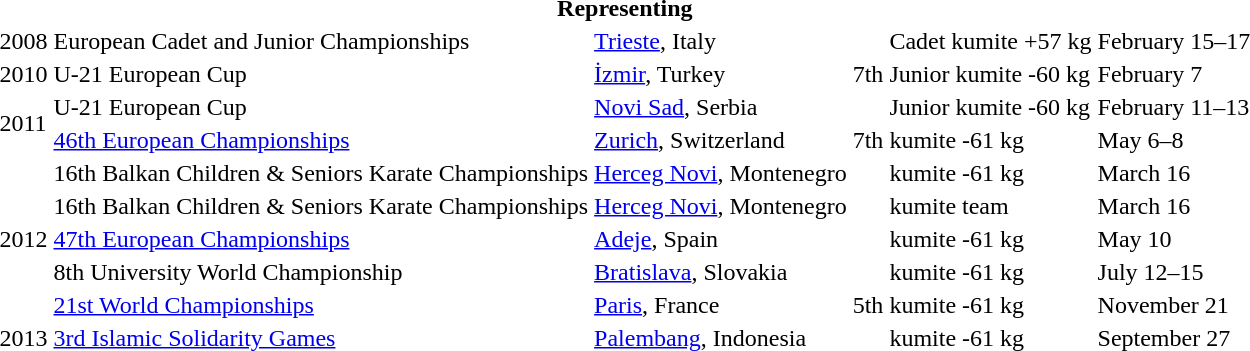<table>
<tr>
<th colspan="6">Representing </th>
</tr>
<tr>
<td>2008</td>
<td>European Cadet and Junior Championships</td>
<td><a href='#'>Trieste</a>, Italy</td>
<td></td>
<td>Cadet kumite +57 kg</td>
<td>February 15–17</td>
</tr>
<tr>
<td>2010</td>
<td>U-21 European Cup</td>
<td><a href='#'>İzmir</a>, Turkey</td>
<td>7th</td>
<td>Junior kumite -60 kg</td>
<td>February 7</td>
</tr>
<tr>
<td rowspan=2>2011</td>
<td>U-21 European Cup</td>
<td><a href='#'>Novi Sad</a>, Serbia</td>
<td></td>
<td>Junior kumite -60 kg</td>
<td>February 11–13</td>
</tr>
<tr>
<td><a href='#'>46th European Championships</a></td>
<td><a href='#'>Zurich</a>, Switzerland</td>
<td>7th</td>
<td>kumite -61 kg</td>
<td>May 6–8</td>
</tr>
<tr>
<td rowspan=5>2012</td>
<td>16th Balkan Children & Seniors Karate Championships</td>
<td><a href='#'>Herceg Novi</a>, Montenegro</td>
<td></td>
<td>kumite -61 kg</td>
<td>March 16</td>
</tr>
<tr>
<td>16th Balkan Children & Seniors Karate Championships</td>
<td><a href='#'>Herceg Novi</a>, Montenegro</td>
<td></td>
<td>kumite team</td>
<td>March 16</td>
</tr>
<tr>
<td><a href='#'>47th European Championships</a></td>
<td><a href='#'>Adeje</a>, Spain</td>
<td></td>
<td>kumite -61 kg</td>
<td>May 10</td>
</tr>
<tr>
<td>8th University World Championship</td>
<td><a href='#'>Bratislava</a>, Slovakia</td>
<td></td>
<td>kumite -61 kg</td>
<td>July 12–15</td>
</tr>
<tr>
<td><a href='#'>21st World Championships</a></td>
<td><a href='#'>Paris</a>, France</td>
<td>5th</td>
<td>kumite -61 kg</td>
<td>November 21</td>
</tr>
<tr>
<td>2013</td>
<td><a href='#'>3rd Islamic Solidarity Games</a></td>
<td><a href='#'>Palembang</a>, Indonesia</td>
<td></td>
<td>kumite -61 kg</td>
<td>September 27</td>
</tr>
</table>
